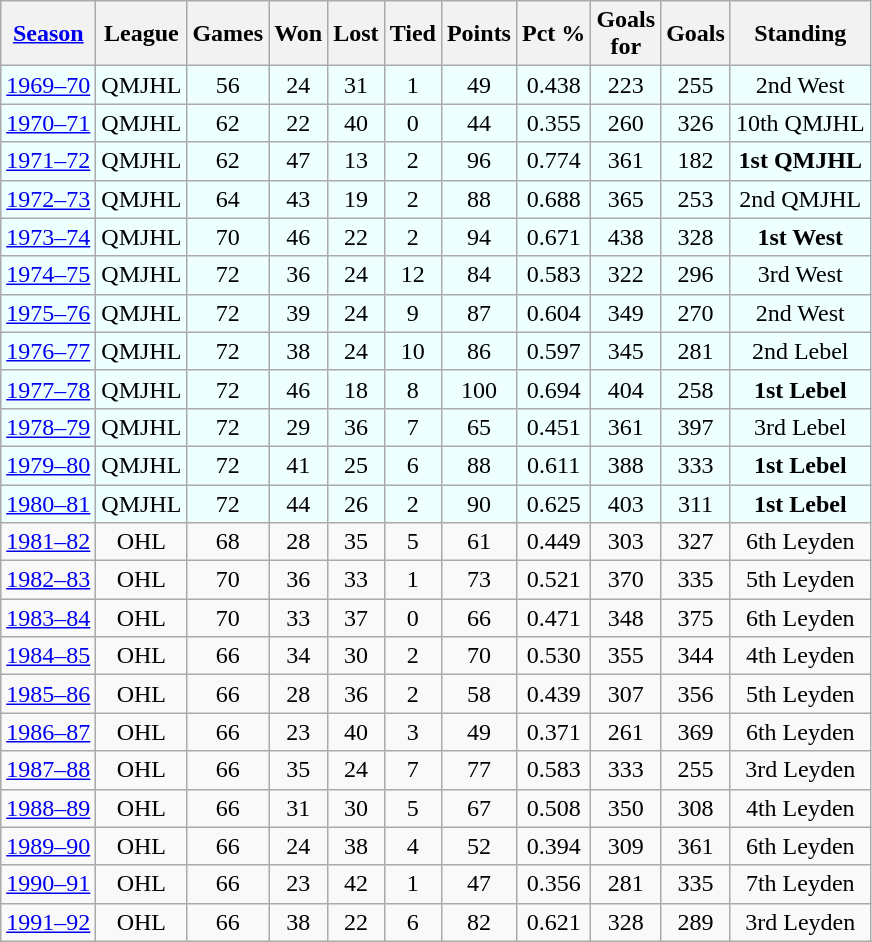<table class="wikitable">
<tr>
<th><a href='#'>Season</a></th>
<th>League</th>
<th>Games</th>
<th>Won</th>
<th>Lost</th>
<th>Tied</th>
<th>Points</th>
<th>Pct %</th>
<th>Goals<br>for</th>
<th>Goals<br></th>
<th>Standing</th>
</tr>
<tr align="center" bgcolor="eeffff">
<td><a href='#'>1969–70</a></td>
<td>QMJHL</td>
<td>56</td>
<td>24</td>
<td>31</td>
<td>1</td>
<td>49</td>
<td>0.438</td>
<td>223</td>
<td>255</td>
<td>2nd West</td>
</tr>
<tr align="center" bgcolor="eeffff">
<td><a href='#'>1970–71</a></td>
<td>QMJHL</td>
<td>62</td>
<td>22</td>
<td>40</td>
<td>0</td>
<td>44</td>
<td>0.355</td>
<td>260</td>
<td>326</td>
<td>10th QMJHL</td>
</tr>
<tr align="center" bgcolor="eeffff">
<td><a href='#'>1971–72</a></td>
<td>QMJHL</td>
<td>62</td>
<td>47</td>
<td>13</td>
<td>2</td>
<td>96</td>
<td>0.774</td>
<td>361</td>
<td>182</td>
<td><strong>1st QMJHL</strong></td>
</tr>
<tr align="center" bgcolor="eeffff">
<td><a href='#'>1972–73</a></td>
<td>QMJHL</td>
<td>64</td>
<td>43</td>
<td>19</td>
<td>2</td>
<td>88</td>
<td>0.688</td>
<td>365</td>
<td>253</td>
<td>2nd QMJHL</td>
</tr>
<tr align="center" bgcolor="eeffff">
<td><a href='#'>1973–74</a></td>
<td>QMJHL</td>
<td>70</td>
<td>46</td>
<td>22</td>
<td>2</td>
<td>94</td>
<td>0.671</td>
<td>438</td>
<td>328</td>
<td><strong>1st West</strong></td>
</tr>
<tr align="center" bgcolor="eeffff">
<td><a href='#'>1974–75</a></td>
<td>QMJHL</td>
<td>72</td>
<td>36</td>
<td>24</td>
<td>12</td>
<td>84</td>
<td>0.583</td>
<td>322</td>
<td>296</td>
<td>3rd West</td>
</tr>
<tr align="center" bgcolor="eeffff">
<td><a href='#'>1975–76</a></td>
<td>QMJHL</td>
<td>72</td>
<td>39</td>
<td>24</td>
<td>9</td>
<td>87</td>
<td>0.604</td>
<td>349</td>
<td>270</td>
<td>2nd West</td>
</tr>
<tr align="center" bgcolor="eeffff">
<td><a href='#'>1976–77</a></td>
<td>QMJHL</td>
<td>72</td>
<td>38</td>
<td>24</td>
<td>10</td>
<td>86</td>
<td>0.597</td>
<td>345</td>
<td>281</td>
<td>2nd Lebel</td>
</tr>
<tr align="center" bgcolor="eeffff">
<td><a href='#'>1977–78</a></td>
<td>QMJHL</td>
<td>72</td>
<td>46</td>
<td>18</td>
<td>8</td>
<td>100</td>
<td>0.694</td>
<td>404</td>
<td>258</td>
<td><strong>1st Lebel</strong></td>
</tr>
<tr align="center" bgcolor="eeffff">
<td><a href='#'>1978–79</a></td>
<td>QMJHL</td>
<td>72</td>
<td>29</td>
<td>36</td>
<td>7</td>
<td>65</td>
<td>0.451</td>
<td>361</td>
<td>397</td>
<td>3rd Lebel</td>
</tr>
<tr align="center" bgcolor="eeffff">
<td><a href='#'>1979–80</a></td>
<td>QMJHL</td>
<td>72</td>
<td>41</td>
<td>25</td>
<td>6</td>
<td>88</td>
<td>0.611</td>
<td>388</td>
<td>333</td>
<td><strong>1st Lebel</strong></td>
</tr>
<tr align="center" bgcolor="eeffff">
<td><a href='#'>1980–81</a></td>
<td>QMJHL</td>
<td>72</td>
<td>44</td>
<td>26</td>
<td>2</td>
<td>90</td>
<td>0.625</td>
<td>403</td>
<td>311</td>
<td><strong>1st Lebel</strong></td>
</tr>
<tr align="center">
<td><a href='#'>1981–82</a></td>
<td>OHL</td>
<td>68</td>
<td>28</td>
<td>35</td>
<td>5</td>
<td>61</td>
<td>0.449</td>
<td>303</td>
<td>327</td>
<td>6th Leyden</td>
</tr>
<tr align="center">
<td><a href='#'>1982–83</a></td>
<td>OHL</td>
<td>70</td>
<td>36</td>
<td>33</td>
<td>1</td>
<td>73</td>
<td>0.521</td>
<td>370</td>
<td>335</td>
<td>5th Leyden</td>
</tr>
<tr align="center">
<td><a href='#'>1983–84</a></td>
<td>OHL</td>
<td>70</td>
<td>33</td>
<td>37</td>
<td>0</td>
<td>66</td>
<td>0.471</td>
<td>348</td>
<td>375</td>
<td>6th Leyden</td>
</tr>
<tr align="center">
<td><a href='#'>1984–85</a></td>
<td>OHL</td>
<td>66</td>
<td>34</td>
<td>30</td>
<td>2</td>
<td>70</td>
<td>0.530</td>
<td>355</td>
<td>344</td>
<td>4th Leyden</td>
</tr>
<tr align="center">
<td><a href='#'>1985–86</a></td>
<td>OHL</td>
<td>66</td>
<td>28</td>
<td>36</td>
<td>2</td>
<td>58</td>
<td>0.439</td>
<td>307</td>
<td>356</td>
<td>5th Leyden</td>
</tr>
<tr align="center">
<td><a href='#'>1986–87</a></td>
<td>OHL</td>
<td>66</td>
<td>23</td>
<td>40</td>
<td>3</td>
<td>49</td>
<td>0.371</td>
<td>261</td>
<td>369</td>
<td>6th Leyden</td>
</tr>
<tr align="center">
<td><a href='#'>1987–88</a></td>
<td>OHL</td>
<td>66</td>
<td>35</td>
<td>24</td>
<td>7</td>
<td>77</td>
<td>0.583</td>
<td>333</td>
<td>255</td>
<td>3rd Leyden</td>
</tr>
<tr align="center">
<td><a href='#'>1988–89</a></td>
<td>OHL</td>
<td>66</td>
<td>31</td>
<td>30</td>
<td>5</td>
<td>67</td>
<td>0.508</td>
<td>350</td>
<td>308</td>
<td>4th Leyden</td>
</tr>
<tr align="center">
<td><a href='#'>1989–90</a></td>
<td>OHL</td>
<td>66</td>
<td>24</td>
<td>38</td>
<td>4</td>
<td>52</td>
<td>0.394</td>
<td>309</td>
<td>361</td>
<td>6th Leyden</td>
</tr>
<tr align="center">
<td><a href='#'>1990–91</a></td>
<td>OHL</td>
<td>66</td>
<td>23</td>
<td>42</td>
<td>1</td>
<td>47</td>
<td>0.356</td>
<td>281</td>
<td>335</td>
<td>7th Leyden</td>
</tr>
<tr align="center">
<td><a href='#'>1991–92</a></td>
<td>OHL</td>
<td>66</td>
<td>38</td>
<td>22</td>
<td>6</td>
<td>82</td>
<td>0.621</td>
<td>328</td>
<td>289</td>
<td>3rd Leyden</td>
</tr>
</table>
